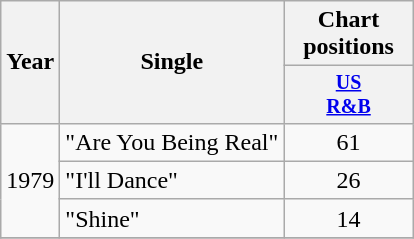<table class="wikitable" style="text-align:center;">
<tr>
<th rowspan="2">Year</th>
<th rowspan="2">Single</th>
<th colspan="3">Chart positions</th>
</tr>
<tr style="font-size:smaller;">
<th width="80"><a href='#'>US<br>R&B</a></th>
</tr>
<tr>
<td rowspan="3">1979</td>
<td align="left">"Are You Being Real"</td>
<td>61</td>
</tr>
<tr>
<td align="left">"I'll Dance"</td>
<td>26</td>
</tr>
<tr>
<td align="left">"Shine"</td>
<td>14</td>
</tr>
<tr>
</tr>
</table>
